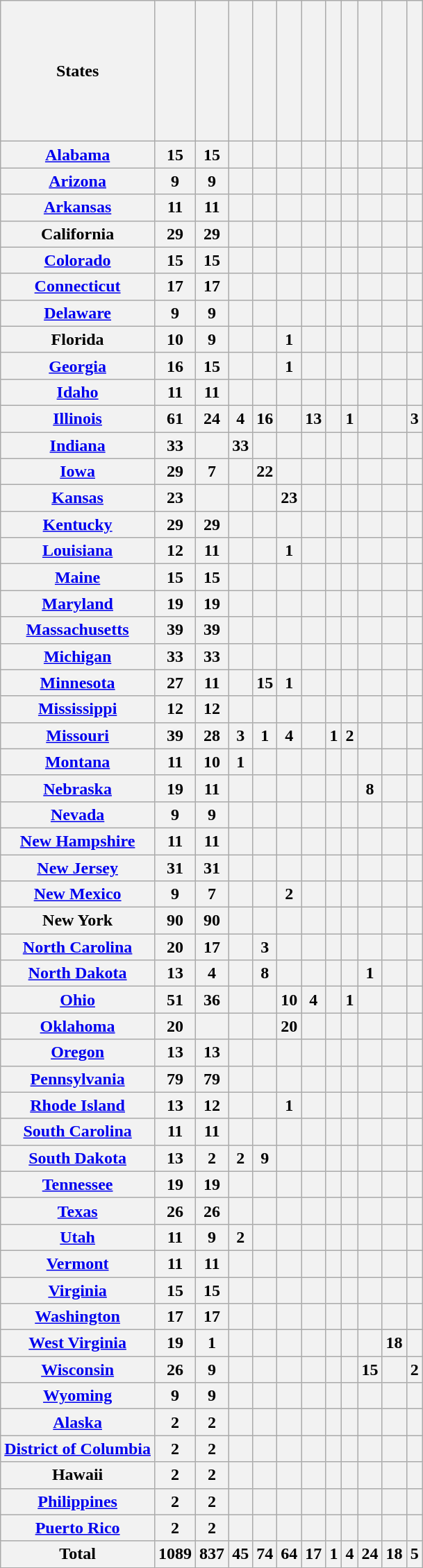<table class="wikitable collapsible collapsed">
<tr style="line-height:8em; vertical-align:bottom">
<th>States</th>
<th></th>
<th></th>
<th></th>
<th></th>
<th></th>
<th></th>
<th></th>
<th></th>
<th></th>
<th></th>
<th></th>
</tr>
<tr>
<th><a href='#'>Alabama</a></th>
<th>15</th>
<th>15</th>
<th></th>
<th></th>
<th></th>
<th></th>
<th></th>
<th></th>
<th></th>
<th></th>
<th></th>
</tr>
<tr>
<th><a href='#'>Arizona</a></th>
<th>9</th>
<th>9</th>
<th></th>
<th></th>
<th></th>
<th></th>
<th></th>
<th></th>
<th></th>
<th></th>
<th></th>
</tr>
<tr>
<th><a href='#'>Arkansas</a></th>
<th>11</th>
<th>11</th>
<th></th>
<th></th>
<th></th>
<th></th>
<th></th>
<th></th>
<th></th>
<th></th>
<th></th>
</tr>
<tr>
<th>California</th>
<th>29</th>
<th>29</th>
<th></th>
<th></th>
<th></th>
<th></th>
<th></th>
<th></th>
<th></th>
<th></th>
<th></th>
</tr>
<tr>
<th><a href='#'>Colorado</a></th>
<th>15</th>
<th>15</th>
<th></th>
<th></th>
<th></th>
<th></th>
<th></th>
<th></th>
<th></th>
<th></th>
<th></th>
</tr>
<tr>
<th><a href='#'>Connecticut</a></th>
<th>17</th>
<th>17</th>
<th></th>
<th></th>
<th></th>
<th></th>
<th></th>
<th></th>
<th></th>
<th></th>
<th></th>
</tr>
<tr>
<th><a href='#'>Delaware</a></th>
<th>9</th>
<th>9</th>
<th></th>
<th></th>
<th></th>
<th></th>
<th></th>
<th></th>
<th></th>
<th></th>
<th></th>
</tr>
<tr>
<th>Florida</th>
<th>10</th>
<th>9</th>
<th></th>
<th></th>
<th>1</th>
<th></th>
<th></th>
<th></th>
<th></th>
<th></th>
<th></th>
</tr>
<tr>
<th><a href='#'>Georgia</a></th>
<th>16</th>
<th>15</th>
<th></th>
<th></th>
<th>1</th>
<th></th>
<th></th>
<th></th>
<th></th>
<th></th>
<th></th>
</tr>
<tr>
<th><a href='#'>Idaho</a></th>
<th>11</th>
<th>11</th>
<th></th>
<th></th>
<th></th>
<th></th>
<th></th>
<th></th>
<th></th>
<th></th>
<th></th>
</tr>
<tr>
<th><a href='#'>Illinois</a></th>
<th>61</th>
<th>24</th>
<th>4</th>
<th>16</th>
<th></th>
<th>13</th>
<th></th>
<th>1</th>
<th></th>
<th></th>
<th>3</th>
</tr>
<tr>
<th><a href='#'>Indiana</a></th>
<th>33</th>
<th></th>
<th>33</th>
<th></th>
<th></th>
<th></th>
<th></th>
<th></th>
<th></th>
<th></th>
<th></th>
</tr>
<tr>
<th><a href='#'>Iowa</a></th>
<th>29</th>
<th>7</th>
<th></th>
<th>22</th>
<th></th>
<th></th>
<th></th>
<th></th>
<th></th>
<th></th>
<th></th>
</tr>
<tr>
<th><a href='#'>Kansas</a></th>
<th>23</th>
<th></th>
<th></th>
<th></th>
<th>23</th>
<th></th>
<th></th>
<th></th>
<th></th>
<th></th>
<th></th>
</tr>
<tr>
<th><a href='#'>Kentucky</a></th>
<th>29</th>
<th>29</th>
<th></th>
<th></th>
<th></th>
<th></th>
<th></th>
<th></th>
<th></th>
<th></th>
<th></th>
</tr>
<tr>
<th><a href='#'>Louisiana</a></th>
<th>12</th>
<th>11</th>
<th></th>
<th></th>
<th>1</th>
<th></th>
<th></th>
<th></th>
<th></th>
<th></th>
<th></th>
</tr>
<tr>
<th><a href='#'>Maine</a></th>
<th>15</th>
<th>15</th>
<th></th>
<th></th>
<th></th>
<th></th>
<th></th>
<th></th>
<th></th>
<th></th>
<th></th>
</tr>
<tr>
<th><a href='#'>Maryland</a></th>
<th>19</th>
<th>19</th>
<th></th>
<th></th>
<th></th>
<th></th>
<th></th>
<th></th>
<th></th>
<th></th>
<th></th>
</tr>
<tr>
<th><a href='#'>Massachusetts</a></th>
<th>39</th>
<th>39</th>
<th></th>
<th></th>
<th></th>
<th></th>
<th></th>
<th></th>
<th></th>
<th></th>
<th></th>
</tr>
<tr>
<th><a href='#'>Michigan</a></th>
<th>33</th>
<th>33</th>
<th></th>
<th></th>
<th></th>
<th></th>
<th></th>
<th></th>
<th></th>
<th></th>
<th></th>
</tr>
<tr>
<th><a href='#'>Minnesota</a></th>
<th>27</th>
<th>11</th>
<th></th>
<th>15</th>
<th>1</th>
<th></th>
<th></th>
<th></th>
<th></th>
<th></th>
<th></th>
</tr>
<tr>
<th><a href='#'>Mississippi</a></th>
<th>12</th>
<th>12</th>
<th></th>
<th></th>
<th></th>
<th></th>
<th></th>
<th></th>
<th></th>
<th></th>
<th></th>
</tr>
<tr>
<th><a href='#'>Missouri</a></th>
<th>39</th>
<th>28</th>
<th>3</th>
<th>1</th>
<th>4</th>
<th></th>
<th>1</th>
<th>2</th>
<th></th>
<th></th>
<th></th>
</tr>
<tr>
<th><a href='#'>Montana</a></th>
<th>11</th>
<th>10</th>
<th>1</th>
<th></th>
<th></th>
<th></th>
<th></th>
<th></th>
<th></th>
<th></th>
<th></th>
</tr>
<tr>
<th><a href='#'>Nebraska</a></th>
<th>19</th>
<th>11</th>
<th></th>
<th></th>
<th></th>
<th></th>
<th></th>
<th></th>
<th>8</th>
<th></th>
<th></th>
</tr>
<tr>
<th><a href='#'>Nevada</a></th>
<th>9</th>
<th>9</th>
<th></th>
<th></th>
<th></th>
<th></th>
<th></th>
<th></th>
<th></th>
<th></th>
<th></th>
</tr>
<tr>
<th><a href='#'>New Hampshire</a></th>
<th>11</th>
<th>11</th>
<th></th>
<th></th>
<th></th>
<th></th>
<th></th>
<th></th>
<th></th>
<th></th>
<th></th>
</tr>
<tr>
<th><a href='#'>New Jersey</a></th>
<th>31</th>
<th>31</th>
<th></th>
<th></th>
<th></th>
<th></th>
<th></th>
<th></th>
<th></th>
<th></th>
<th></th>
</tr>
<tr>
<th><a href='#'>New Mexico</a></th>
<th>9</th>
<th>7</th>
<th></th>
<th></th>
<th>2</th>
<th></th>
<th></th>
<th></th>
<th></th>
<th></th>
<th></th>
</tr>
<tr>
<th>New York</th>
<th>90</th>
<th>90</th>
<th></th>
<th></th>
<th></th>
<th></th>
<th></th>
<th></th>
<th></th>
<th></th>
<th></th>
</tr>
<tr>
<th><a href='#'>North Carolina</a></th>
<th>20</th>
<th>17</th>
<th></th>
<th>3</th>
<th></th>
<th></th>
<th></th>
<th></th>
<th></th>
<th></th>
<th></th>
</tr>
<tr>
<th><a href='#'>North Dakota</a></th>
<th>13</th>
<th>4</th>
<th></th>
<th>8</th>
<th></th>
<th></th>
<th></th>
<th></th>
<th>1</th>
<th></th>
<th></th>
</tr>
<tr>
<th><a href='#'>Ohio</a></th>
<th>51</th>
<th>36</th>
<th></th>
<th></th>
<th>10</th>
<th>4</th>
<th></th>
<th>1</th>
<th></th>
<th></th>
<th></th>
</tr>
<tr>
<th><a href='#'>Oklahoma</a></th>
<th>20</th>
<th></th>
<th></th>
<th></th>
<th>20</th>
<th></th>
<th></th>
<th></th>
<th></th>
<th></th>
<th></th>
</tr>
<tr>
<th><a href='#'>Oregon</a></th>
<th>13</th>
<th>13</th>
<th></th>
<th></th>
<th></th>
<th></th>
<th></th>
<th></th>
<th></th>
<th></th>
<th></th>
</tr>
<tr>
<th><a href='#'>Pennsylvania</a></th>
<th>79</th>
<th>79</th>
<th></th>
<th></th>
<th></th>
<th></th>
<th></th>
<th></th>
<th></th>
<th></th>
<th></th>
</tr>
<tr>
<th><a href='#'>Rhode Island</a></th>
<th>13</th>
<th>12</th>
<th></th>
<th></th>
<th>1</th>
<th></th>
<th></th>
<th></th>
<th></th>
<th></th>
<th></th>
</tr>
<tr>
<th><a href='#'>South Carolina</a></th>
<th>11</th>
<th>11</th>
<th></th>
<th></th>
<th></th>
<th></th>
<th></th>
<th></th>
<th></th>
<th></th>
<th></th>
</tr>
<tr>
<th><a href='#'>South Dakota</a></th>
<th>13</th>
<th>2</th>
<th>2</th>
<th>9</th>
<th></th>
<th></th>
<th></th>
<th></th>
<th></th>
<th></th>
<th></th>
</tr>
<tr>
<th><a href='#'>Tennessee</a></th>
<th>19</th>
<th>19</th>
<th></th>
<th></th>
<th></th>
<th></th>
<th></th>
<th></th>
<th></th>
<th></th>
<th></th>
</tr>
<tr>
<th><a href='#'>Texas</a></th>
<th>26</th>
<th>26</th>
<th></th>
<th></th>
<th></th>
<th></th>
<th></th>
<th></th>
<th></th>
<th></th>
<th></th>
</tr>
<tr>
<th><a href='#'>Utah</a></th>
<th>11</th>
<th>9</th>
<th>2</th>
<th></th>
<th></th>
<th></th>
<th></th>
<th></th>
<th></th>
<th></th>
<th></th>
</tr>
<tr>
<th><a href='#'>Vermont</a></th>
<th>11</th>
<th>11</th>
<th></th>
<th></th>
<th></th>
<th></th>
<th></th>
<th></th>
<th></th>
<th></th>
<th></th>
</tr>
<tr>
<th><a href='#'>Virginia</a></th>
<th>15</th>
<th>15</th>
<th></th>
<th></th>
<th></th>
<th></th>
<th></th>
<th></th>
<th></th>
<th></th>
<th></th>
</tr>
<tr>
<th><a href='#'>Washington</a></th>
<th>17</th>
<th>17</th>
<th></th>
<th></th>
<th></th>
<th></th>
<th></th>
<th></th>
<th></th>
<th></th>
<th></th>
</tr>
<tr>
<th><a href='#'>West Virginia</a></th>
<th>19</th>
<th>1</th>
<th></th>
<th></th>
<th></th>
<th></th>
<th></th>
<th></th>
<th></th>
<th>18</th>
<th></th>
</tr>
<tr>
<th><a href='#'>Wisconsin</a></th>
<th>26</th>
<th>9</th>
<th></th>
<th></th>
<th></th>
<th></th>
<th></th>
<th></th>
<th>15</th>
<th></th>
<th>2</th>
</tr>
<tr>
<th><a href='#'>Wyoming</a></th>
<th>9</th>
<th>9</th>
<th></th>
<th></th>
<th></th>
<th></th>
<th></th>
<th></th>
<th></th>
<th></th>
<th></th>
</tr>
<tr>
<th><a href='#'>Alaska</a></th>
<th>2</th>
<th>2</th>
<th></th>
<th></th>
<th></th>
<th></th>
<th></th>
<th></th>
<th></th>
<th></th>
<th></th>
</tr>
<tr>
<th><a href='#'>District of Columbia</a></th>
<th>2</th>
<th>2</th>
<th></th>
<th></th>
<th></th>
<th></th>
<th></th>
<th></th>
<th></th>
<th></th>
<th></th>
</tr>
<tr>
<th>Hawaii</th>
<th>2</th>
<th>2</th>
<th></th>
<th></th>
<th></th>
<th></th>
<th></th>
<th></th>
<th></th>
<th></th>
<th></th>
</tr>
<tr>
<th><a href='#'>Philippines</a></th>
<th>2</th>
<th>2</th>
<th></th>
<th></th>
<th></th>
<th></th>
<th></th>
<th></th>
<th></th>
<th></th>
<th></th>
</tr>
<tr>
<th><a href='#'>Puerto Rico</a></th>
<th>2</th>
<th>2</th>
<th></th>
<th></th>
<th></th>
<th></th>
<th></th>
<th></th>
<th></th>
<th></th>
<th></th>
</tr>
<tr>
<th>Total</th>
<th>1089</th>
<th>837</th>
<th>45</th>
<th>74</th>
<th>64</th>
<th>17</th>
<th>1</th>
<th>4</th>
<th>24</th>
<th>18</th>
<th>5</th>
</tr>
</table>
